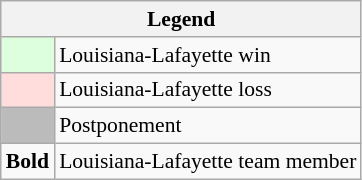<table class="wikitable" style="font-size:90%">
<tr>
<th colspan="2">Legend</th>
</tr>
<tr>
<td style="background:#dfd;"> </td>
<td>Louisiana-Lafayette win</td>
</tr>
<tr>
<td style="background:#fdd;"> </td>
<td>Louisiana-Lafayette loss</td>
</tr>
<tr>
<td style="background:#bbb;"> </td>
<td>Postponement</td>
</tr>
<tr>
<td><strong>Bold</strong></td>
<td>Louisiana-Lafayette team member</td>
</tr>
</table>
